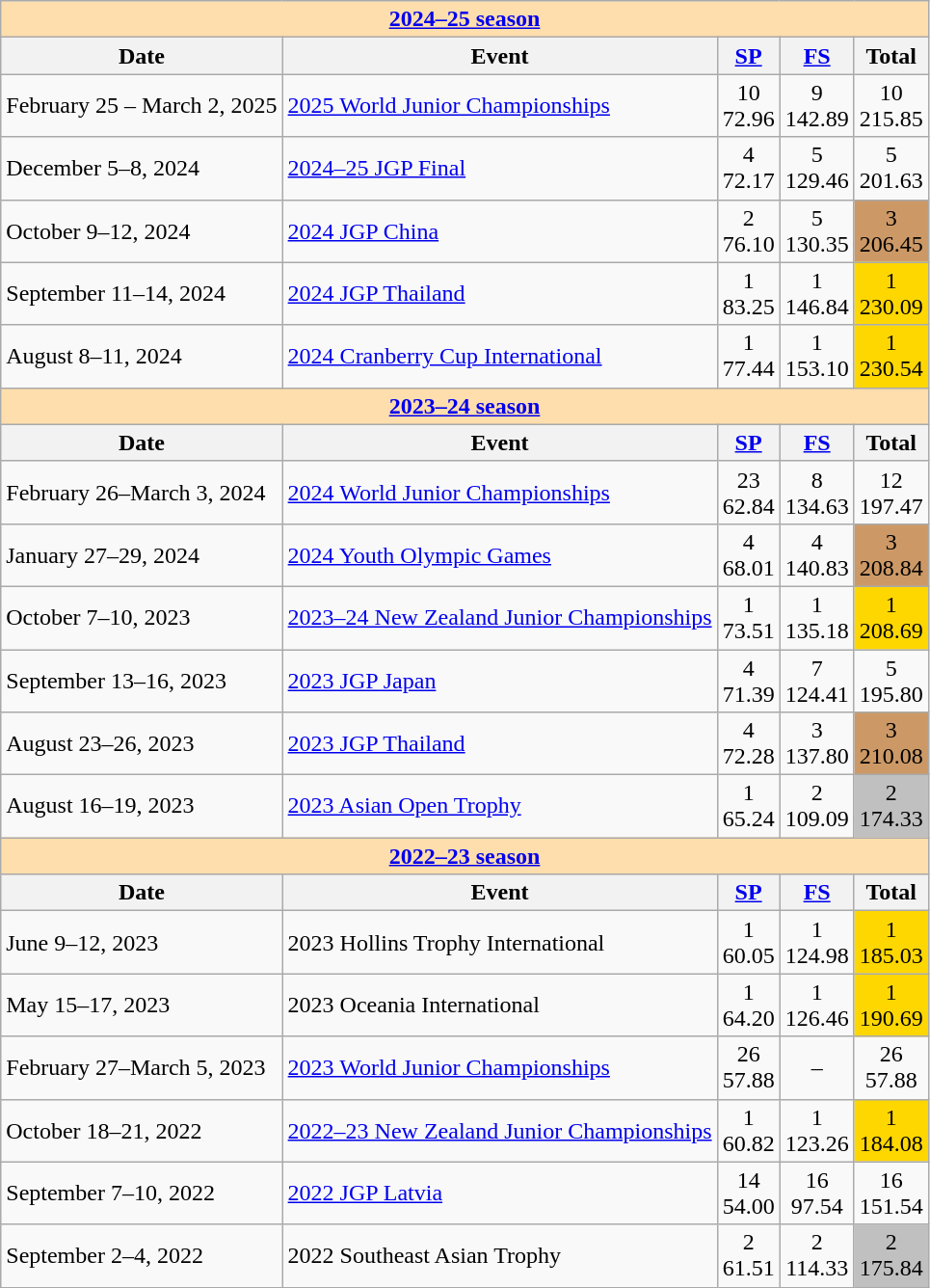<table class="wikitable">
<tr>
<th colspan="5" style="background: #ffdead; text-align:center;"><strong><a href='#'>2024–25 season</a></strong></th>
</tr>
<tr>
<th>Date</th>
<th>Event</th>
<th><a href='#'>SP</a></th>
<th><a href='#'>FS</a></th>
<th>Total</th>
</tr>
<tr>
<td>February 25 – March 2, 2025</td>
<td><a href='#'>2025 World Junior Championships</a></td>
<td align=center>10 <br> 72.96</td>
<td align=center>9 <br> 142.89</td>
<td align=center>10 <br> 215.85</td>
</tr>
<tr>
<td>December 5–8, 2024</td>
<td><a href='#'>2024–25 JGP Final</a></td>
<td align=center>4 <br> 72.17</td>
<td align=center>5 <br> 129.46</td>
<td align=center>5 <br> 201.63</td>
</tr>
<tr>
<td>October 9–12, 2024</td>
<td><a href='#'>2024 JGP China</a></td>
<td align=center>2 <br> 76.10</td>
<td align=center>5 <br> 130.35</td>
<td align=center bgcolor=cc9966>3 <br> 206.45</td>
</tr>
<tr>
<td>September 11–14, 2024</td>
<td><a href='#'>2024 JGP Thailand</a></td>
<td align=center>1 <br> 83.25</td>
<td align=center>1 <br> 146.84</td>
<td align=center bgcolor=gold>1 <br> 230.09</td>
</tr>
<tr>
<td>August 8–11, 2024</td>
<td><a href='#'>2024 Cranberry Cup International</a></td>
<td align=center>1 <br> 77.44</td>
<td align=center>1 <br> 153.10</td>
<td align=center bgcolor=gold>1 <br> 230.54</td>
</tr>
<tr>
<th colspan="5" style="background: #ffdead; text-align:center;"><strong><a href='#'>2023–24 season</a></strong></th>
</tr>
<tr>
<th>Date</th>
<th>Event</th>
<th><a href='#'>SP</a></th>
<th><a href='#'>FS</a></th>
<th>Total</th>
</tr>
<tr>
<td>February 26–March 3, 2024</td>
<td><a href='#'>2024 World Junior Championships</a></td>
<td align=center>23 <br> 62.84</td>
<td align=center>8 <br> 134.63</td>
<td align=center>12 <br> 197.47</td>
</tr>
<tr>
<td>January 27–29, 2024</td>
<td><a href='#'>2024 Youth Olympic Games</a></td>
<td align=center>4 <br> 68.01</td>
<td align=center>4 <br> 140.83</td>
<td align=center bgcolor=cc9966>3 <br> 208.84</td>
</tr>
<tr>
<td>October 7–10, 2023</td>
<td><a href='#'>2023–24 New Zealand Junior Championships</a></td>
<td align=center>1 <br> 73.51</td>
<td align=center>1 <br> 135.18</td>
<td align=center bgcolor=gold>1 <br> 208.69</td>
</tr>
<tr>
<td>September 13–16, 2023</td>
<td><a href='#'>2023 JGP Japan</a></td>
<td align=center>4 <br> 71.39</td>
<td align=center>7 <br> 124.41</td>
<td align=center>5 <br> 195.80</td>
</tr>
<tr>
<td>August 23–26, 2023</td>
<td><a href='#'>2023 JGP Thailand</a></td>
<td align=center>4 <br> 72.28</td>
<td align=center>3 <br> 137.80</td>
<td align=center bgcolor=cc9966>3 <br> 210.08</td>
</tr>
<tr>
<td>August 16–19, 2023</td>
<td><a href='#'>2023 Asian Open Trophy</a></td>
<td align=center>1 <br> 65.24</td>
<td align=center>2 <br> 109.09</td>
<td align=center bgcolor=silver>2 <br> 174.33</td>
</tr>
<tr>
<th colspan="5" style="background: #ffdead; text-align:center;"><strong><a href='#'>2022–23 season</a></strong></th>
</tr>
<tr>
<th>Date</th>
<th>Event</th>
<th><a href='#'>SP</a></th>
<th><a href='#'>FS</a></th>
<th>Total</th>
</tr>
<tr>
<td>June 9–12, 2023</td>
<td>2023 Hollins Trophy International</td>
<td align=center>1 <br> 60.05</td>
<td align=center>1 <br> 124.98</td>
<td align=center bgcolor=gold>1 <br> 185.03</td>
</tr>
<tr>
<td>May 15–17, 2023</td>
<td>2023 Oceania International</td>
<td align=center>1 <br> 64.20</td>
<td align=center>1 <br> 126.46</td>
<td align=center bgcolor=gold>1 <br> 190.69</td>
</tr>
<tr>
<td>February 27–March 5, 2023</td>
<td><a href='#'>2023 World Junior Championships</a></td>
<td align=center>26 <br> 57.88</td>
<td align=center>–</td>
<td align=center>26 <br> 57.88</td>
</tr>
<tr>
<td>October 18–21, 2022</td>
<td><a href='#'>2022–23 New Zealand Junior Championships</a></td>
<td align=center>1 <br>	60.82</td>
<td align=center>1 <br> 123.26</td>
<td align=center bgcolor=gold>1 <br> 184.08</td>
</tr>
<tr>
<td>September 7–10, 2022</td>
<td><a href='#'>2022 JGP Latvia</a></td>
<td align=center>14 <br> 54.00</td>
<td align=center>16 <br> 97.54</td>
<td align=center>16 <br> 151.54</td>
</tr>
<tr>
<td>September 2–4, 2022</td>
<td>2022 Southeast Asian Trophy</td>
<td align=center>2 <br> 61.51</td>
<td align=center>2 <br> 114.33</td>
<td align=center bgcolor=silver>2 <br> 175.84</td>
</tr>
</table>
